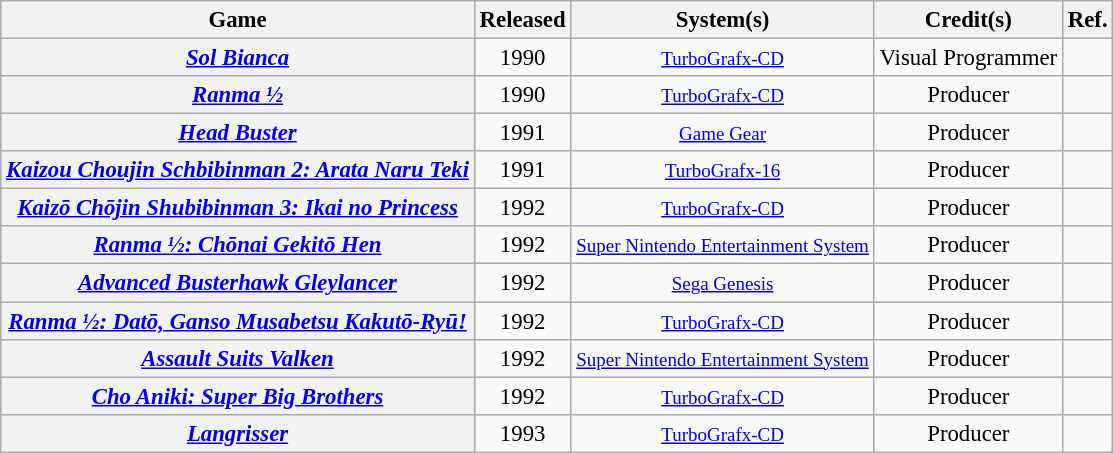<table class="wikitable" style="font-size: 95%; text-align: center;">
<tr>
<th>Game</th>
<th>Released</th>
<th>System(s)</th>
<th>Credit(s)</th>
<th>Ref.</th>
</tr>
<tr>
<th><em><a href='#'>Sol Bianca</a></em></th>
<td>1990</td>
<td><small><a href='#'>TurboGrafx-CD</a></small></td>
<td>Visual Programmer</td>
<td></td>
</tr>
<tr>
<th><em><a href='#'>Ranma ½</a></em></th>
<td>1990</td>
<td><small><a href='#'>TurboGrafx-CD</a></small></td>
<td>Producer</td>
<td></td>
</tr>
<tr>
<th><em><a href='#'>Head Buster</a></em></th>
<td>1991</td>
<td><small><a href='#'>Game Gear</a></small></td>
<td>Producer</td>
<td></td>
</tr>
<tr>
<th><em><a href='#'>Kaizou Choujin Schbibinman 2: Arata Naru Teki</a></em></th>
<td>1991</td>
<td><small><a href='#'>TurboGrafx-16</a></small></td>
<td>Producer</td>
<td></td>
</tr>
<tr>
<th><em><a href='#'>Kaizō Chōjin Shubibinman 3: Ikai no Princess</a></em></th>
<td>1992</td>
<td><small><a href='#'>TurboGrafx-CD</a></small></td>
<td>Producer</td>
<td></td>
</tr>
<tr>
<th><em><a href='#'>Ranma ½: Chōnai Gekitō Hen</a></em></th>
<td>1992</td>
<td><small><a href='#'>Super Nintendo Entertainment System</a></small></td>
<td>Producer</td>
<td></td>
</tr>
<tr>
<th><em><a href='#'>Advanced Busterhawk Gleylancer</a></em></th>
<td>1992</td>
<td><small><a href='#'>Sega Genesis</a></small></td>
<td>Producer</td>
<td></td>
</tr>
<tr>
<th><em><a href='#'>Ranma ½: Datō, Ganso Musabetsu Kakutō-Ryū!</a></em></th>
<td>1992</td>
<td><small><a href='#'>TurboGrafx-CD</a></small></td>
<td>Producer</td>
<td></td>
</tr>
<tr>
<th><em><a href='#'>Assault Suits Valken</a></em></th>
<td>1992</td>
<td><small><a href='#'>Super Nintendo Entertainment System</a></small></td>
<td>Producer</td>
<td></td>
</tr>
<tr>
<th><em><a href='#'>Cho Aniki: Super Big Brothers</a></em></th>
<td>1992</td>
<td><small><a href='#'>TurboGrafx-CD</a></small></td>
<td>Producer</td>
<td></td>
</tr>
<tr>
<th><em><a href='#'>Langrisser</a></em></th>
<td>1993</td>
<td><small><a href='#'>TurboGrafx-CD</a></small></td>
<td>Producer</td>
<td></td>
</tr>
</table>
